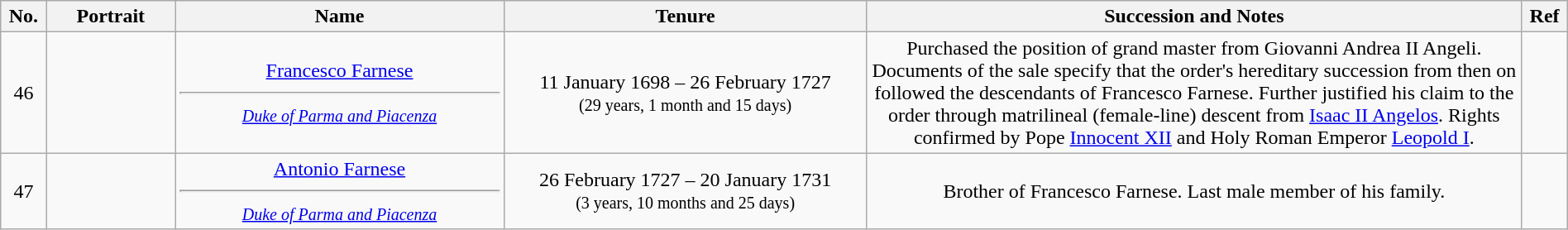<table class="wikitable" style="width:100%; text-align:center;">
<tr>
<th width="30">No.</th>
<th width="100">Portrait</th>
<th width="275">Name</th>
<th width="305">Tenure</th>
<th width="560">Succession and Notes</th>
<th width="30">Ref</th>
</tr>
<tr>
<td>46</td>
<td></td>
<td><a href='#'>Francesco Farnese</a><hr><small><em><a href='#'>Duke of Parma and Piacenza</a></em></small></td>
<td>11 January 1698 – 26 February 1727<br><small>(29 years, 1 month and 15 days)</small></td>
<td>Purchased the position of grand master from Giovanni Andrea II Angeli. Documents of the sale specify that the order's hereditary succession from then on followed the descendants of Francesco Farnese. Further justified his claim to the order through matrilineal (female-line) descent from <a href='#'>Isaac II Angelos</a>. Rights confirmed by Pope <a href='#'>Innocent XII</a> and Holy Roman Emperor <a href='#'>Leopold I</a>.</td>
<td></td>
</tr>
<tr>
<td>47</td>
<td></td>
<td><a href='#'>Antonio Farnese</a><hr><small><em><a href='#'>Duke of Parma and Piacenza</a></em></small></td>
<td>26 February 1727 – 20 January 1731<br><small>(3 years, 10 months and 25 days)</small></td>
<td>Brother of Francesco Farnese. Last male member of his family.</td>
<td></td>
</tr>
</table>
